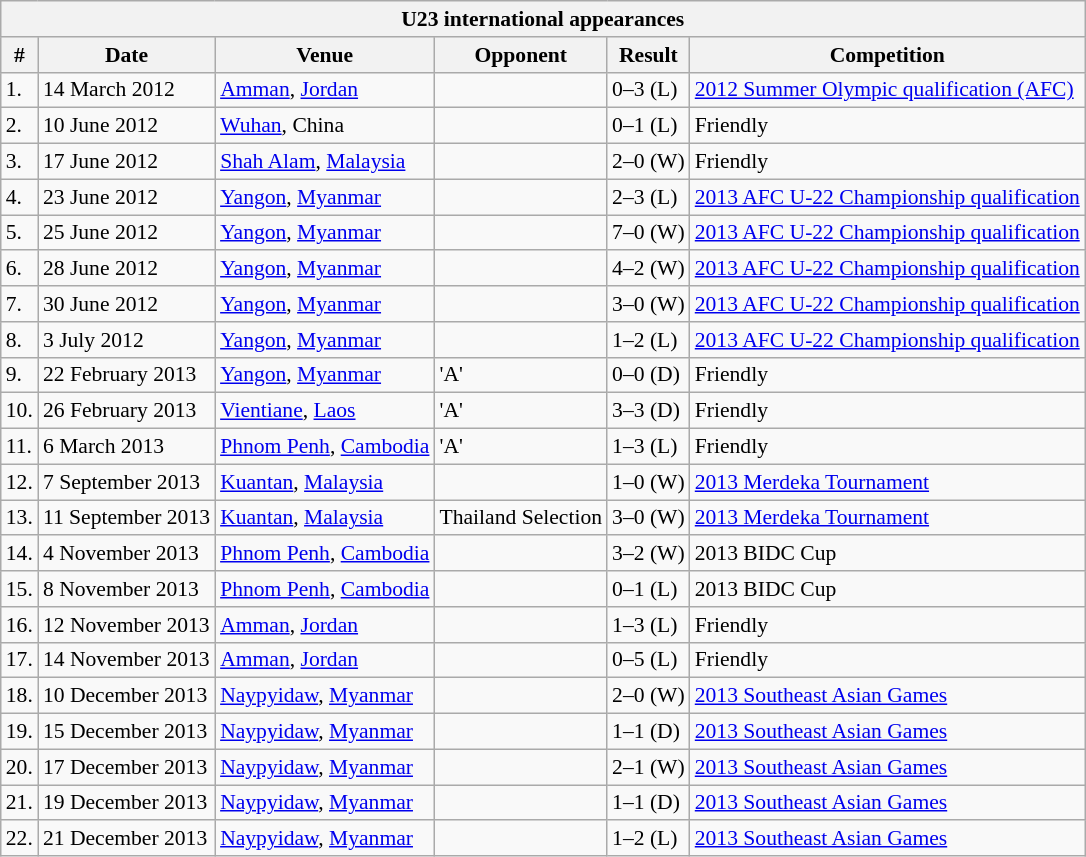<table class="wikitable collapsible collapsed" style="font-size:90%">
<tr>
<th colspan="6">U23 international appearances</th>
</tr>
<tr style="text-align:center">
<th>#</th>
<th>Date</th>
<th>Venue</th>
<th>Opponent</th>
<th>Result</th>
<th>Competition</th>
</tr>
<tr>
<td>1.</td>
<td>14 March 2012</td>
<td><a href='#'>Amman</a>, <a href='#'>Jordan</a></td>
<td></td>
<td>0–3 (L)</td>
<td><a href='#'>2012 Summer Olympic qualification (AFC)</a></td>
</tr>
<tr>
<td>2.</td>
<td>10 June 2012</td>
<td><a href='#'>Wuhan</a>, China</td>
<td></td>
<td>0–1 (L)</td>
<td>Friendly</td>
</tr>
<tr>
<td>3.</td>
<td>17 June 2012</td>
<td><a href='#'>Shah Alam</a>, <a href='#'>Malaysia</a></td>
<td></td>
<td>2–0 (W)</td>
<td>Friendly</td>
</tr>
<tr>
<td>4.</td>
<td>23 June 2012</td>
<td><a href='#'>Yangon</a>, <a href='#'>Myanmar</a></td>
<td></td>
<td>2–3 (L)</td>
<td><a href='#'>2013 AFC U-22 Championship qualification</a></td>
</tr>
<tr>
<td>5.</td>
<td>25 June 2012</td>
<td><a href='#'>Yangon</a>, <a href='#'>Myanmar</a></td>
<td></td>
<td>7–0 (W)</td>
<td><a href='#'>2013 AFC U-22 Championship qualification</a></td>
</tr>
<tr>
<td>6.</td>
<td>28 June 2012</td>
<td><a href='#'>Yangon</a>, <a href='#'>Myanmar</a></td>
<td></td>
<td>4–2 (W)</td>
<td><a href='#'>2013 AFC U-22 Championship qualification</a></td>
</tr>
<tr>
<td>7.</td>
<td>30 June 2012</td>
<td><a href='#'>Yangon</a>, <a href='#'>Myanmar</a></td>
<td></td>
<td>3–0 (W)</td>
<td><a href='#'>2013 AFC U-22 Championship qualification</a></td>
</tr>
<tr>
<td>8.</td>
<td>3 July 2012</td>
<td><a href='#'>Yangon</a>, <a href='#'>Myanmar</a></td>
<td></td>
<td>1–2 (L)</td>
<td><a href='#'>2013 AFC U-22 Championship qualification</a></td>
</tr>
<tr>
<td>9.</td>
<td>22 February 2013</td>
<td><a href='#'>Yangon</a>, <a href='#'>Myanmar</a></td>
<td> 'A'</td>
<td>0–0 (D)</td>
<td>Friendly</td>
</tr>
<tr>
<td>10.</td>
<td>26 February 2013</td>
<td><a href='#'>Vientiane</a>, <a href='#'>Laos</a></td>
<td> 'A'</td>
<td>3–3 (D)</td>
<td>Friendly</td>
</tr>
<tr>
<td>11.</td>
<td>6 March 2013</td>
<td><a href='#'>Phnom Penh</a>, <a href='#'>Cambodia</a></td>
<td> 'A'</td>
<td>1–3 (L)</td>
<td>Friendly</td>
</tr>
<tr>
<td>12.</td>
<td>7 September 2013</td>
<td><a href='#'>Kuantan</a>, <a href='#'>Malaysia</a></td>
<td></td>
<td>1–0 (W)</td>
<td><a href='#'>2013 Merdeka Tournament</a></td>
</tr>
<tr>
<td>13.</td>
<td>11 September 2013</td>
<td><a href='#'>Kuantan</a>, <a href='#'>Malaysia</a></td>
<td> Thailand Selection</td>
<td>3–0 (W)</td>
<td><a href='#'>2013 Merdeka Tournament</a></td>
</tr>
<tr>
<td>14.</td>
<td>4 November 2013</td>
<td><a href='#'>Phnom Penh</a>, <a href='#'>Cambodia</a></td>
<td></td>
<td>3–2 (W)</td>
<td>2013 BIDC Cup</td>
</tr>
<tr>
<td>15.</td>
<td>8 November 2013</td>
<td><a href='#'>Phnom Penh</a>, <a href='#'>Cambodia</a></td>
<td></td>
<td>0–1 (L)</td>
<td>2013 BIDC Cup</td>
</tr>
<tr>
<td>16.</td>
<td>12 November 2013</td>
<td><a href='#'>Amman</a>, <a href='#'>Jordan</a></td>
<td></td>
<td>1–3 (L)</td>
<td>Friendly</td>
</tr>
<tr>
<td>17.</td>
<td>14 November 2013</td>
<td><a href='#'>Amman</a>, <a href='#'>Jordan</a></td>
<td></td>
<td>0–5 (L)</td>
<td>Friendly</td>
</tr>
<tr>
<td>18.</td>
<td>10 December 2013</td>
<td><a href='#'>Naypyidaw</a>, <a href='#'>Myanmar</a></td>
<td></td>
<td>2–0 (W)</td>
<td><a href='#'>2013 Southeast Asian Games</a></td>
</tr>
<tr>
<td>19.</td>
<td>15 December 2013</td>
<td><a href='#'>Naypyidaw</a>, <a href='#'>Myanmar</a></td>
<td></td>
<td>1–1 (D)</td>
<td><a href='#'>2013 Southeast Asian Games</a></td>
</tr>
<tr>
<td>20.</td>
<td>17 December 2013</td>
<td><a href='#'>Naypyidaw</a>, <a href='#'>Myanmar</a></td>
<td></td>
<td>2–1 (W)</td>
<td><a href='#'>2013 Southeast Asian Games</a></td>
</tr>
<tr>
<td>21.</td>
<td>19 December 2013</td>
<td><a href='#'>Naypyidaw</a>, <a href='#'>Myanmar</a></td>
<td></td>
<td>1–1 (D)</td>
<td><a href='#'>2013 Southeast Asian Games</a></td>
</tr>
<tr>
<td>22.</td>
<td>21 December 2013</td>
<td><a href='#'>Naypyidaw</a>, <a href='#'>Myanmar</a></td>
<td></td>
<td>1–2 (L)</td>
<td><a href='#'>2013 Southeast Asian Games</a></td>
</tr>
</table>
